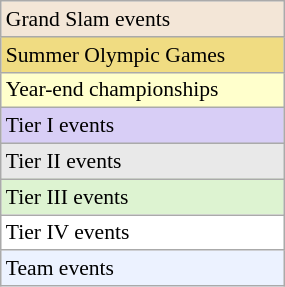<table class=wikitable style=font-size:90%;width:15%>
<tr style="background:#F3E6D7;">
<td>Grand Slam events</td>
</tr>
<tr style="background:#f0dc82;">
<td>Summer Olympic Games</td>
</tr>
<tr bgcolor=#FFFFCC>
<td>Year-end championships</td>
</tr>
<tr style="background:#d8cef6;">
<td>Tier I events</td>
</tr>
<tr style="background:#E9E9E9;">
<td>Tier II events</td>
</tr>
<tr style="background:#DDF3D1;">
<td>Tier III events</td>
</tr>
<tr style="background:#fff;">
<td>Tier IV events</td>
</tr>
<tr style="background:#ECF2FF;">
<td>Team events</td>
</tr>
</table>
